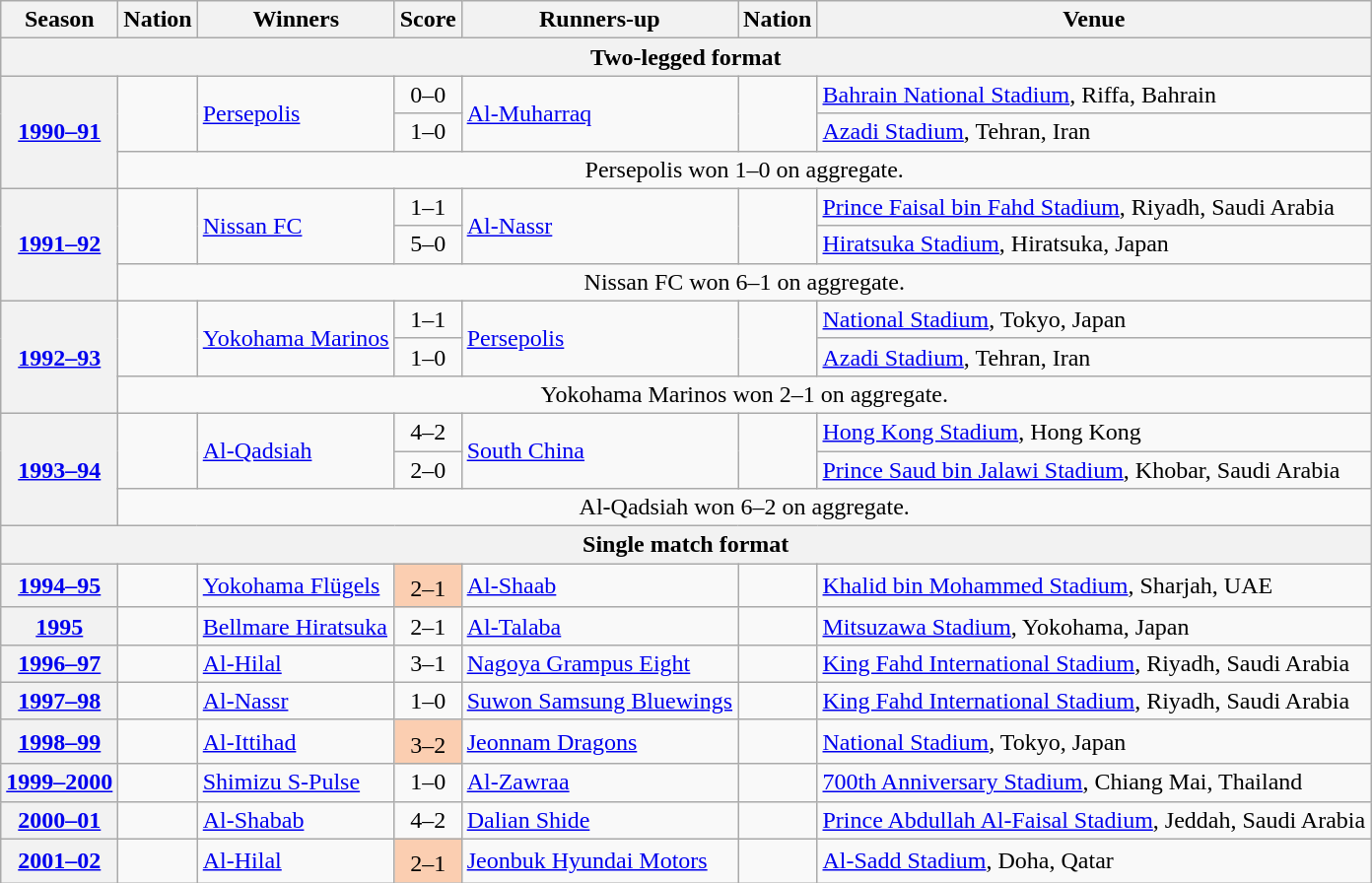<table class="sortable plainrowheaders wikitable">
<tr>
<th scope=col>Season</th>
<th scope=col>Nation</th>
<th scope=col>Winners</th>
<th scope=col>Score</th>
<th scope=col>Runners-up</th>
<th scope=col>Nation</th>
<th scope=col>Venue</th>
</tr>
<tr>
<th colspan="8">Two-legged format</th>
</tr>
<tr>
<th scope=row rowspan=3 style="text-align:center"><a href='#'>1990–91</a></th>
<td rowspan=2></td>
<td rowspan=2><a href='#'>Persepolis</a></td>
<td align=center>0–0</td>
<td rowspan=2><a href='#'>Al-Muharraq</a></td>
<td rowspan=2></td>
<td><a href='#'>Bahrain National Stadium</a>, Riffa, Bahrain</td>
</tr>
<tr>
<td align=center>1–0</td>
<td><a href='#'>Azadi Stadium</a>, Tehran, Iran</td>
</tr>
<tr>
<td colspan=7 align="center">Persepolis won 1–0 on aggregate.</td>
</tr>
<tr>
<th scope=row rowspan=3 style="text-align:center"><a href='#'>1991–92</a></th>
<td rowspan=2></td>
<td rowspan=2><a href='#'>Nissan FC</a></td>
<td align=center>1–1</td>
<td rowspan=2><a href='#'>Al-Nassr</a></td>
<td rowspan=2></td>
<td><a href='#'>Prince Faisal bin Fahd Stadium</a>, Riyadh, Saudi Arabia</td>
</tr>
<tr>
<td align=center>5–0</td>
<td><a href='#'>Hiratsuka Stadium</a>, Hiratsuka, Japan</td>
</tr>
<tr>
<td colspan=7 align="center">Nissan FC won 6–1 on aggregate.</td>
</tr>
<tr>
<th scope=row rowspan=3 style="text-align:center"><a href='#'>1992–93</a></th>
<td rowspan=2></td>
<td rowspan=2><a href='#'>Yokohama Marinos</a></td>
<td align=center>1–1</td>
<td rowspan=2><a href='#'>Persepolis</a></td>
<td rowspan=2></td>
<td><a href='#'>National Stadium</a>, Tokyo, Japan</td>
</tr>
<tr>
<td align=center>1–0</td>
<td><a href='#'>Azadi Stadium</a>, Tehran, Iran</td>
</tr>
<tr>
<td colspan=7 align="center">Yokohama Marinos won 2–1 on aggregate.</td>
</tr>
<tr>
<th scope=row rowspan=3 style="text-align:center"><a href='#'>1993–94</a></th>
<td rowspan=2></td>
<td rowspan=2><a href='#'>Al-Qadsiah</a></td>
<td align=center>4–2</td>
<td rowspan=2><a href='#'>South China</a></td>
<td rowspan=2></td>
<td><a href='#'>Hong Kong Stadium</a>, Hong Kong</td>
</tr>
<tr>
<td align=center>2–0</td>
<td><a href='#'>Prince Saud bin Jalawi Stadium</a>, Khobar, Saudi Arabia</td>
</tr>
<tr>
<td colspan=7 align="center">Al-Qadsiah won 6–2 on aggregate.</td>
</tr>
<tr>
<th colspan="8">Single match format</th>
</tr>
<tr>
<th scope=row style="text-align:center"><a href='#'>1994–95</a></th>
<td></td>
<td><a href='#'>Yokohama Flügels</a></td>
<td align=center bgcolor="#FBCEB1">2–1<sup></sup></td>
<td><a href='#'>Al-Shaab</a></td>
<td></td>
<td><a href='#'>Khalid bin Mohammed Stadium</a>, Sharjah, UAE</td>
</tr>
<tr>
<th scope=row style="text-align:center"><a href='#'>1995</a></th>
<td></td>
<td><a href='#'>Bellmare Hiratsuka</a></td>
<td align=center>2–1</td>
<td><a href='#'>Al-Talaba</a></td>
<td></td>
<td><a href='#'>Mitsuzawa Stadium</a>, Yokohama, Japan</td>
</tr>
<tr>
<th scope=row style="text-align:center"><a href='#'>1996–97</a></th>
<td></td>
<td><a href='#'>Al-Hilal</a></td>
<td align=center>3–1</td>
<td><a href='#'>Nagoya Grampus Eight</a></td>
<td></td>
<td><a href='#'>King Fahd International Stadium</a>, Riyadh, Saudi Arabia</td>
</tr>
<tr>
<th scope=row style="text-align:center"><a href='#'>1997–98</a></th>
<td></td>
<td><a href='#'>Al-Nassr</a></td>
<td align=center>1–0</td>
<td><a href='#'>Suwon Samsung Bluewings</a></td>
<td></td>
<td><a href='#'>King Fahd International Stadium</a>, Riyadh, Saudi Arabia</td>
</tr>
<tr>
<th scope=row style="text-align:center"><a href='#'>1998–99</a></th>
<td></td>
<td><a href='#'>Al-Ittihad</a></td>
<td align=center bgcolor="#FBCEB1">3–2<sup></sup></td>
<td><a href='#'>Jeonnam Dragons</a></td>
<td></td>
<td><a href='#'>National Stadium</a>, Tokyo, Japan</td>
</tr>
<tr>
<th scope=row style="text-align:center"><a href='#'>1999–2000</a></th>
<td></td>
<td><a href='#'>Shimizu S-Pulse</a></td>
<td align=center>1–0</td>
<td><a href='#'>Al-Zawraa</a></td>
<td></td>
<td><a href='#'>700th Anniversary Stadium</a>, Chiang Mai, Thailand</td>
</tr>
<tr>
<th scope=row style="text-align:center"><a href='#'>2000–01</a></th>
<td></td>
<td><a href='#'>Al-Shabab</a></td>
<td align=center>4–2</td>
<td><a href='#'>Dalian Shide</a></td>
<td></td>
<td><a href='#'>Prince Abdullah Al-Faisal Stadium</a>, Jeddah, Saudi Arabia</td>
</tr>
<tr>
<th scope=row style="text-align:center"><a href='#'>2001–02</a></th>
<td></td>
<td><a href='#'>Al-Hilal</a></td>
<td align=center bgcolor="#FBCEB1">2–1<sup></sup></td>
<td><a href='#'>Jeonbuk Hyundai Motors</a></td>
<td></td>
<td><a href='#'>Al-Sadd Stadium</a>, Doha, Qatar</td>
</tr>
</table>
